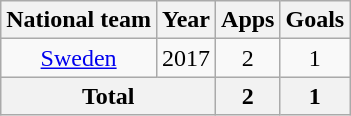<table class="wikitable" style="text-align:center">
<tr>
<th>National team</th>
<th>Year</th>
<th>Apps</th>
<th>Goals</th>
</tr>
<tr>
<td><a href='#'>Sweden</a></td>
<td>2017</td>
<td>2</td>
<td>1</td>
</tr>
<tr>
<th colspan="2">Total</th>
<th>2</th>
<th>1</th>
</tr>
</table>
